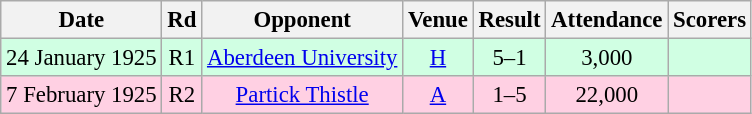<table class="wikitable sortable" style="font-size:95%; text-align:center">
<tr>
<th>Date</th>
<th>Rd</th>
<th>Opponent</th>
<th>Venue</th>
<th>Result</th>
<th>Attendance</th>
<th>Scorers</th>
</tr>
<tr bgcolor = "#d0ffe3">
<td>24 January 1925</td>
<td>R1</td>
<td><a href='#'>Aberdeen University</a></td>
<td><a href='#'>H</a></td>
<td>5–1</td>
<td>3,000</td>
<td></td>
</tr>
<tr bgcolor = "#ffd0e3">
<td>7 February 1925</td>
<td>R2</td>
<td><a href='#'>Partick Thistle</a></td>
<td><a href='#'>A</a></td>
<td>1–5</td>
<td>22,000</td>
<td></td>
</tr>
</table>
